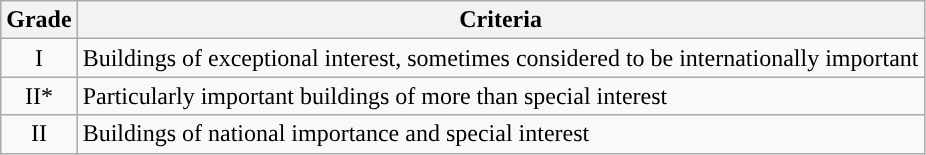<table class="wikitable">
<tr>
<th>Grade</th>
<th>Criteria</th>
</tr>
<tr>
<td align="center" >I</td>
<td>Buildings of exceptional interest, sometimes considered to be internationally important</td>
</tr>
<tr>
<td align="center" >II*</td>
<td>Particularly important buildings of more than special interest</td>
</tr>
<tr>
<td align="center" >II</td>
<td>Buildings of national importance and special interest</td>
</tr>
</table>
